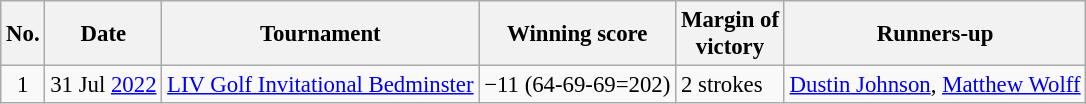<table class="wikitable" style="font-size:95%;">
<tr>
<th>No.</th>
<th>Date</th>
<th>Tournament</th>
<th>Winning score</th>
<th>Margin of<br>victory</th>
<th>Runners-up</th>
</tr>
<tr>
<td align=center>1</td>
<td align=right>31 Jul <a href='#'>2022</a></td>
<td><a href='#'>LIV Golf Invitational Bedminster</a></td>
<td>−11 (64-69-69=202)</td>
<td>2 strokes</td>
<td> <a href='#'>Dustin Johnson</a>,  <a href='#'>Matthew Wolff</a></td>
</tr>
</table>
